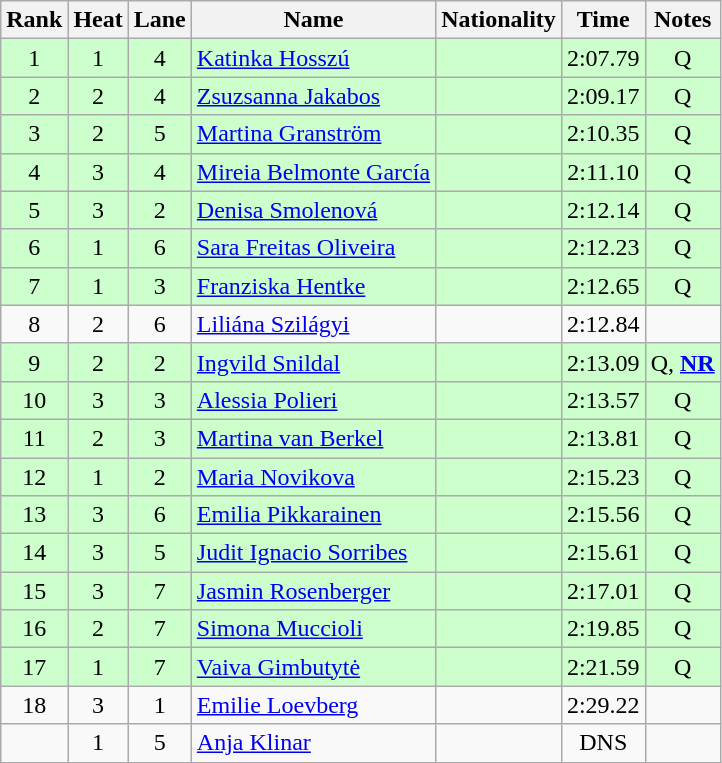<table class="wikitable sortable" style="text-align:center">
<tr>
<th>Rank</th>
<th>Heat</th>
<th>Lane</th>
<th>Name</th>
<th>Nationality</th>
<th>Time</th>
<th>Notes</th>
</tr>
<tr bgcolor=ccffcc>
<td>1</td>
<td>1</td>
<td>4</td>
<td align=left><a href='#'>Katinka Hosszú</a></td>
<td align=left></td>
<td>2:07.79</td>
<td>Q</td>
</tr>
<tr bgcolor=ccffcc>
<td>2</td>
<td>2</td>
<td>4</td>
<td align=left><a href='#'>Zsuzsanna Jakabos</a></td>
<td align=left></td>
<td>2:09.17</td>
<td>Q</td>
</tr>
<tr bgcolor=ccffcc>
<td>3</td>
<td>2</td>
<td>5</td>
<td align=left><a href='#'>Martina Granström</a></td>
<td align=left></td>
<td>2:10.35</td>
<td>Q</td>
</tr>
<tr bgcolor=ccffcc>
<td>4</td>
<td>3</td>
<td>4</td>
<td align=left><a href='#'>Mireia Belmonte García</a></td>
<td align=left></td>
<td>2:11.10</td>
<td>Q</td>
</tr>
<tr bgcolor=ccffcc>
<td>5</td>
<td>3</td>
<td>2</td>
<td align=left><a href='#'>Denisa Smolenová</a></td>
<td align=left></td>
<td>2:12.14</td>
<td>Q</td>
</tr>
<tr bgcolor=ccffcc>
<td>6</td>
<td>1</td>
<td>6</td>
<td align=left><a href='#'>Sara Freitas Oliveira</a></td>
<td align=left></td>
<td>2:12.23</td>
<td>Q</td>
</tr>
<tr bgcolor=ccffcc>
<td>7</td>
<td>1</td>
<td>3</td>
<td align=left><a href='#'>Franziska Hentke</a></td>
<td align=left></td>
<td>2:12.65</td>
<td>Q</td>
</tr>
<tr>
<td>8</td>
<td>2</td>
<td>6</td>
<td align=left><a href='#'>Liliána Szilágyi</a></td>
<td align=left></td>
<td>2:12.84</td>
<td></td>
</tr>
<tr bgcolor=ccffcc>
<td>9</td>
<td>2</td>
<td>2</td>
<td align=left><a href='#'>Ingvild Snildal</a></td>
<td align=left></td>
<td>2:13.09</td>
<td>Q, <strong><a href='#'>NR</a></strong></td>
</tr>
<tr bgcolor=ccffcc>
<td>10</td>
<td>3</td>
<td>3</td>
<td align=left><a href='#'>Alessia Polieri</a></td>
<td align=left></td>
<td>2:13.57</td>
<td>Q</td>
</tr>
<tr bgcolor=ccffcc>
<td>11</td>
<td>2</td>
<td>3</td>
<td align=left><a href='#'>Martina van Berkel</a></td>
<td align=left></td>
<td>2:13.81</td>
<td>Q</td>
</tr>
<tr bgcolor=ccffcc>
<td>12</td>
<td>1</td>
<td>2</td>
<td align=left><a href='#'>Maria Novikova</a></td>
<td align=left></td>
<td>2:15.23</td>
<td>Q</td>
</tr>
<tr bgcolor=ccffcc>
<td>13</td>
<td>3</td>
<td>6</td>
<td align=left><a href='#'>Emilia Pikkarainen</a></td>
<td align=left></td>
<td>2:15.56</td>
<td>Q</td>
</tr>
<tr bgcolor=ccffcc>
<td>14</td>
<td>3</td>
<td>5</td>
<td align=left><a href='#'>Judit Ignacio Sorribes</a></td>
<td align=left></td>
<td>2:15.61</td>
<td>Q</td>
</tr>
<tr bgcolor=ccffcc>
<td>15</td>
<td>3</td>
<td>7</td>
<td align=left><a href='#'>Jasmin Rosenberger</a></td>
<td align=left></td>
<td>2:17.01</td>
<td>Q</td>
</tr>
<tr bgcolor=ccffcc>
<td>16</td>
<td>2</td>
<td>7</td>
<td align=left><a href='#'>Simona Muccioli</a></td>
<td align=left></td>
<td>2:19.85</td>
<td>Q</td>
</tr>
<tr bgcolor=ccffcc>
<td>17</td>
<td>1</td>
<td>7</td>
<td align=left><a href='#'>Vaiva Gimbutytė</a></td>
<td align=left></td>
<td>2:21.59</td>
<td>Q</td>
</tr>
<tr>
<td>18</td>
<td>3</td>
<td>1</td>
<td align=left><a href='#'>Emilie Loevberg</a></td>
<td align=left></td>
<td>2:29.22</td>
<td></td>
</tr>
<tr>
<td></td>
<td>1</td>
<td>5</td>
<td align=left><a href='#'>Anja Klinar</a></td>
<td align=left></td>
<td>DNS</td>
<td></td>
</tr>
</table>
